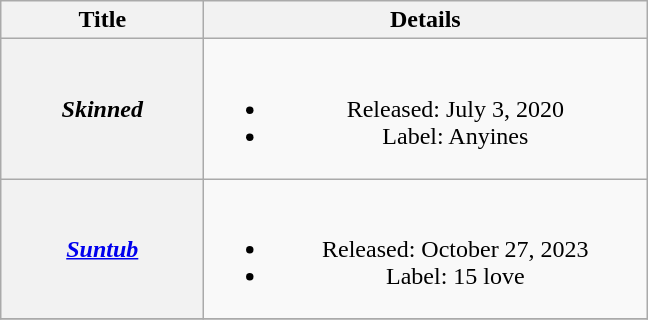<table class="wikitable plainrowheaders" style="text-align:center">
<tr>
<th scope="col" style="width:8em;">Title</th>
<th scope="col" style="width:18em;">Details</th>
</tr>
<tr>
<th scope="row"><em>Skinned</em></th>
<td><br><ul><li>Released: July 3, 2020</li><li>Label: Anyines</li></ul></td>
</tr>
<tr>
<th scope="row"><em><a href='#'>Suntub</a></em></th>
<td><br><ul><li>Released: October 27, 2023</li><li>Label: 15 love</li></ul></td>
</tr>
<tr>
</tr>
</table>
